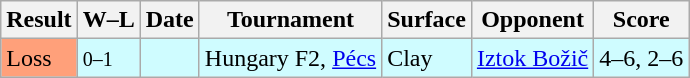<table class="sortable wikitable">
<tr>
<th>Result</th>
<th class="unsortable">W–L</th>
<th>Date</th>
<th>Tournament</th>
<th>Surface</th>
<th>Opponent</th>
<th class="unsortable">Score</th>
</tr>
<tr style="background:#cffcff;">
<td style="background:#ffa07a;">Loss</td>
<td><small>0–1</small></td>
<td></td>
<td>Hungary F2, <a href='#'>Pécs</a></td>
<td>Clay</td>
<td> <a href='#'>Iztok Božič</a></td>
<td>4–6, 2–6</td>
</tr>
</table>
